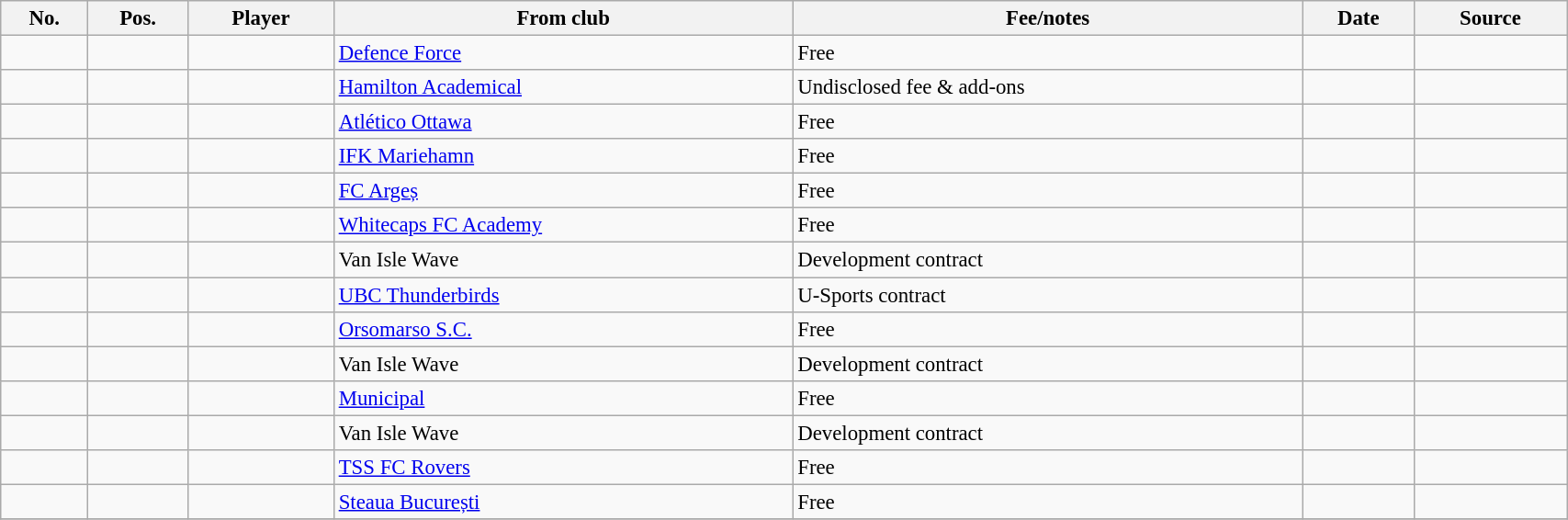<table class="wikitable sortable" style="width:90%; font-size:95%;">
<tr>
<th>No.</th>
<th>Pos.</th>
<th>Player</th>
<th>From club</th>
<th>Fee/notes</th>
<th>Date</th>
<th>Source</th>
</tr>
<tr>
<td align=center></td>
<td align=center></td>
<td></td>
<td> <a href='#'>Defence Force</a></td>
<td>Free</td>
<td></td>
<td></td>
</tr>
<tr>
<td align=center></td>
<td align=center></td>
<td></td>
<td> <a href='#'>Hamilton Academical</a></td>
<td>Undisclosed fee & add-ons</td>
<td></td>
<td></td>
</tr>
<tr>
<td align=center></td>
<td align=center></td>
<td></td>
<td> <a href='#'>Atlético Ottawa</a></td>
<td>Free</td>
<td></td>
<td></td>
</tr>
<tr>
<td align=center></td>
<td align=center></td>
<td></td>
<td> <a href='#'>IFK Mariehamn</a></td>
<td>Free</td>
<td></td>
<td></td>
</tr>
<tr>
<td align=center></td>
<td align=center></td>
<td></td>
<td> <a href='#'>FC Argeș</a></td>
<td>Free</td>
<td></td>
<td></td>
</tr>
<tr>
<td align=center></td>
<td align=center></td>
<td></td>
<td> <a href='#'>Whitecaps FC Academy</a></td>
<td>Free</td>
<td></td>
<td></td>
</tr>
<tr>
<td align=center></td>
<td align=center></td>
<td></td>
<td> Van Isle Wave</td>
<td>Development contract</td>
<td></td>
<td></td>
</tr>
<tr>
<td align=center></td>
<td align=center></td>
<td></td>
<td> <a href='#'>UBC Thunderbirds</a></td>
<td>U-Sports contract</td>
<td></td>
<td></td>
</tr>
<tr>
<td align=center></td>
<td align=center></td>
<td></td>
<td> <a href='#'>Orsomarso S.C.</a></td>
<td>Free</td>
<td></td>
<td></td>
</tr>
<tr>
<td align=center></td>
<td align=center></td>
<td></td>
<td> Van Isle Wave</td>
<td>Development contract</td>
<td></td>
<td></td>
</tr>
<tr>
<td align=center></td>
<td align=center></td>
<td></td>
<td> <a href='#'>Municipal</a></td>
<td>Free</td>
<td></td>
<td></td>
</tr>
<tr>
<td align=center></td>
<td align=center></td>
<td></td>
<td> Van Isle Wave</td>
<td>Development contract</td>
<td></td>
<td></td>
</tr>
<tr>
<td align=center></td>
<td align=center></td>
<td></td>
<td> <a href='#'>TSS FC Rovers</a></td>
<td>Free</td>
<td></td>
<td></td>
</tr>
<tr>
<td align=center></td>
<td align=center></td>
<td></td>
<td> <a href='#'>Steaua București</a></td>
<td>Free</td>
<td></td>
<td></td>
</tr>
<tr>
</tr>
</table>
